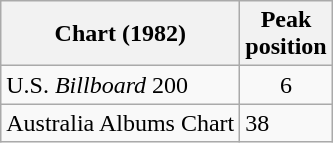<table class="wikitable">
<tr>
<th>Chart (1982)</th>
<th>Peak<br>position</th>
</tr>
<tr>
<td>U.S. <em>Billboard</em> 200</td>
<td align="center">6</td>
</tr>
<tr>
<td align="left">Australia Albums Chart</td>
<td align="centre">38</td>
</tr>
</table>
